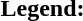<table class="toccolours" style="font-size:100%; white-space:nowrap;">
<tr>
<td><strong>Legend:</strong></td>
<td>      </td>
</tr>
<tr>
<td></td>
</tr>
<tr>
<td></td>
</tr>
</table>
